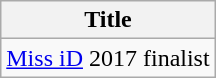<table class="wikitable">
<tr>
<th>Title</th>
</tr>
<tr>
<td><a href='#'>Miss iD</a> 2017 finalist</td>
</tr>
</table>
